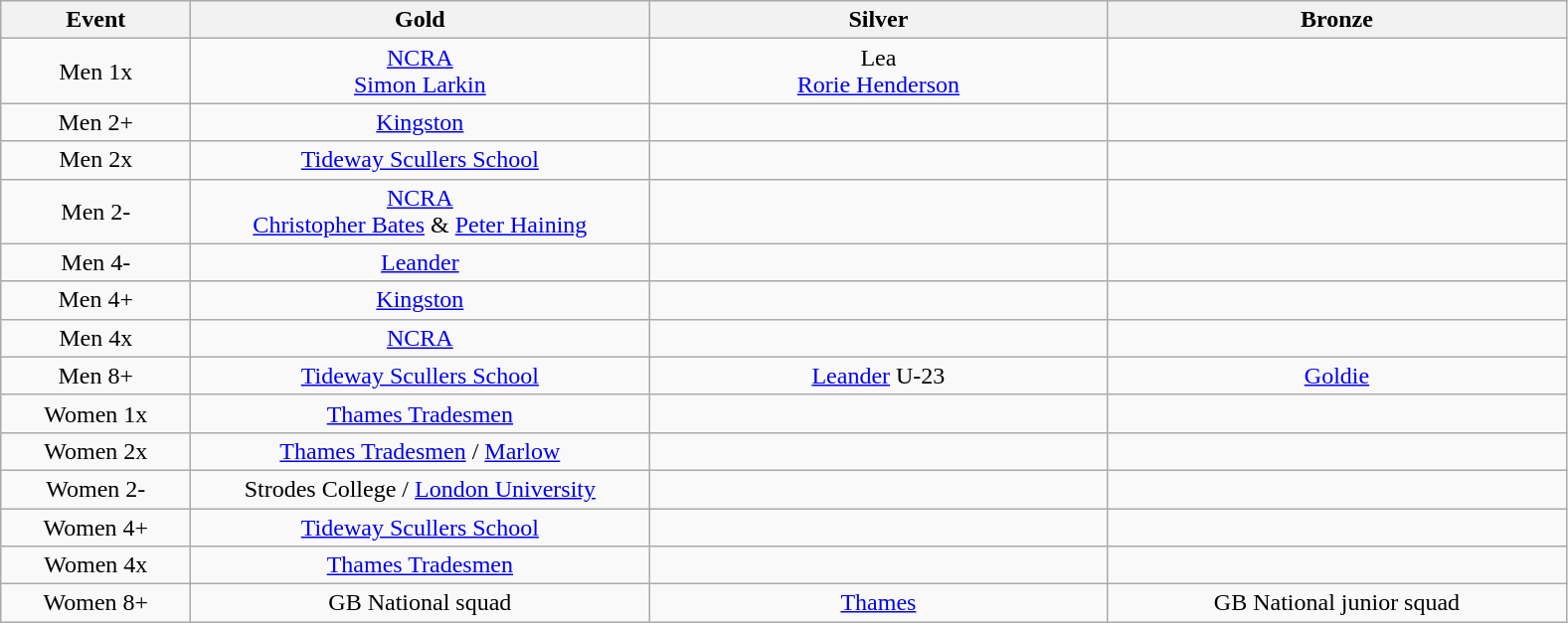<table class="wikitable" style="text-align:center">
<tr>
<th width=120>Event</th>
<th width=300>Gold</th>
<th width=300>Silver</th>
<th width=300>Bronze</th>
</tr>
<tr>
<td>Men 1x</td>
<td><a href='#'>NCRA</a><br><a href='#'>Simon Larkin</a></td>
<td>Lea<br><a href='#'>Rorie Henderson</a></td>
<td></td>
</tr>
<tr>
<td>Men 2+</td>
<td><a href='#'>Kingston</a></td>
<td></td>
<td></td>
</tr>
<tr>
<td>Men 2x</td>
<td><a href='#'>Tideway Scullers School</a></td>
<td></td>
<td></td>
</tr>
<tr>
<td>Men 2-</td>
<td><a href='#'>NCRA</a> <br><a href='#'>Christopher Bates</a> & <a href='#'>Peter Haining</a></td>
<td></td>
<td></td>
</tr>
<tr>
<td>Men 4-</td>
<td><a href='#'>Leander</a></td>
<td></td>
<td></td>
</tr>
<tr>
<td>Men 4+</td>
<td><a href='#'>Kingston</a></td>
<td></td>
<td></td>
</tr>
<tr>
<td>Men 4x</td>
<td><a href='#'>NCRA</a></td>
<td></td>
<td></td>
</tr>
<tr>
<td>Men 8+</td>
<td><a href='#'>Tideway Scullers School</a></td>
<td><a href='#'>Leander</a> U-23</td>
<td><a href='#'>Goldie</a></td>
</tr>
<tr>
<td>Women 1x</td>
<td><a href='#'>Thames Tradesmen</a></td>
<td></td>
<td></td>
</tr>
<tr>
<td>Women 2x</td>
<td><a href='#'>Thames Tradesmen</a> / <a href='#'>Marlow</a></td>
<td></td>
<td></td>
</tr>
<tr>
<td>Women 2-</td>
<td>Strodes College / <a href='#'>London University</a></td>
<td></td>
<td></td>
</tr>
<tr>
<td>Women 4+</td>
<td><a href='#'>Tideway Scullers School</a></td>
<td></td>
<td></td>
</tr>
<tr>
<td>Women 4x</td>
<td><a href='#'>Thames Tradesmen</a></td>
<td></td>
<td></td>
</tr>
<tr>
<td>Women 8+</td>
<td>GB National squad</td>
<td><a href='#'>Thames</a></td>
<td>GB National junior squad</td>
</tr>
</table>
